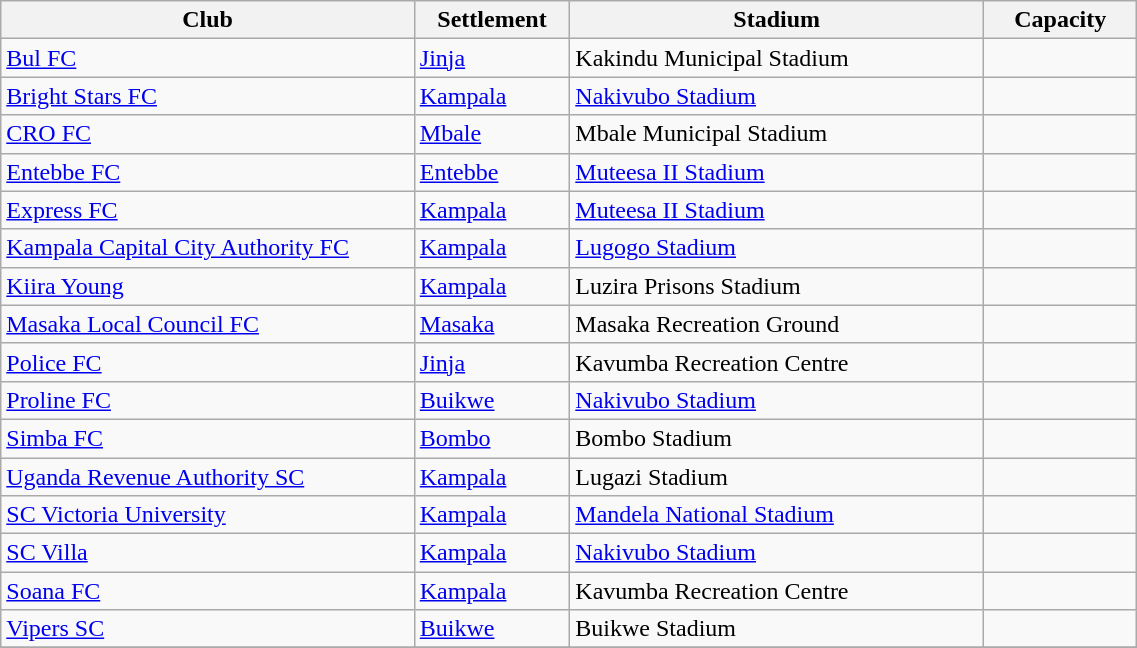<table class="wikitable" style="width:60%; font-size:100%">
<tr>
<th width="300px">Club</th>
<th width="100px">Settlement</th>
<th width="300px">Stadium</th>
<th width="100px">Capacity</th>
</tr>
<tr>
<td><a href='#'>Bul FC</a></td>
<td><a href='#'>Jinja</a></td>
<td>Kakindu Municipal Stadium</td>
<td></td>
</tr>
<tr>
<td><a href='#'>Bright Stars FC</a></td>
<td><a href='#'>Kampala</a></td>
<td><a href='#'>Nakivubo Stadium</a></td>
<td></td>
</tr>
<tr>
<td><a href='#'>CRO FC</a></td>
<td><a href='#'>Mbale</a></td>
<td>Mbale Municipal Stadium</td>
<td></td>
</tr>
<tr>
<td><a href='#'>Entebbe FC</a></td>
<td><a href='#'>Entebbe</a></td>
<td><a href='#'>Muteesa II Stadium</a></td>
<td></td>
</tr>
<tr>
<td><a href='#'>Express FC</a></td>
<td><a href='#'>Kampala</a></td>
<td><a href='#'>Muteesa II Stadium</a></td>
<td></td>
</tr>
<tr>
<td><a href='#'>Kampala Capital City Authority FC</a></td>
<td><a href='#'>Kampala</a></td>
<td><a href='#'>Lugogo Stadium</a></td>
<td></td>
</tr>
<tr>
<td><a href='#'>Kiira Young</a></td>
<td><a href='#'>Kampala</a></td>
<td>Luzira Prisons Stadium</td>
<td></td>
</tr>
<tr>
<td><a href='#'>Masaka Local Council FC</a></td>
<td><a href='#'>Masaka</a></td>
<td>Masaka Recreation Ground</td>
<td></td>
</tr>
<tr>
<td><a href='#'>Police FC</a></td>
<td><a href='#'>Jinja</a></td>
<td>Kavumba Recreation Centre</td>
<td></td>
</tr>
<tr>
<td><a href='#'>Proline FC</a></td>
<td><a href='#'>Buikwe</a></td>
<td><a href='#'>Nakivubo Stadium</a></td>
<td></td>
</tr>
<tr>
<td><a href='#'>Simba FC</a></td>
<td><a href='#'>Bombo</a></td>
<td>Bombo Stadium</td>
<td></td>
</tr>
<tr>
<td><a href='#'>Uganda Revenue Authority SC</a></td>
<td><a href='#'>Kampala</a></td>
<td>Lugazi Stadium</td>
<td></td>
</tr>
<tr>
<td><a href='#'>SC Victoria University</a></td>
<td><a href='#'>Kampala</a></td>
<td><a href='#'>Mandela National Stadium</a></td>
<td></td>
</tr>
<tr>
<td><a href='#'>SC Villa</a></td>
<td><a href='#'>Kampala</a></td>
<td><a href='#'>Nakivubo Stadium</a></td>
<td></td>
</tr>
<tr>
<td><a href='#'>Soana FC</a></td>
<td><a href='#'>Kampala</a></td>
<td>Kavumba Recreation Centre</td>
<td></td>
</tr>
<tr>
<td><a href='#'>Vipers SC</a></td>
<td><a href='#'>Buikwe</a></td>
<td>Buikwe Stadium</td>
<td></td>
</tr>
<tr>
</tr>
</table>
